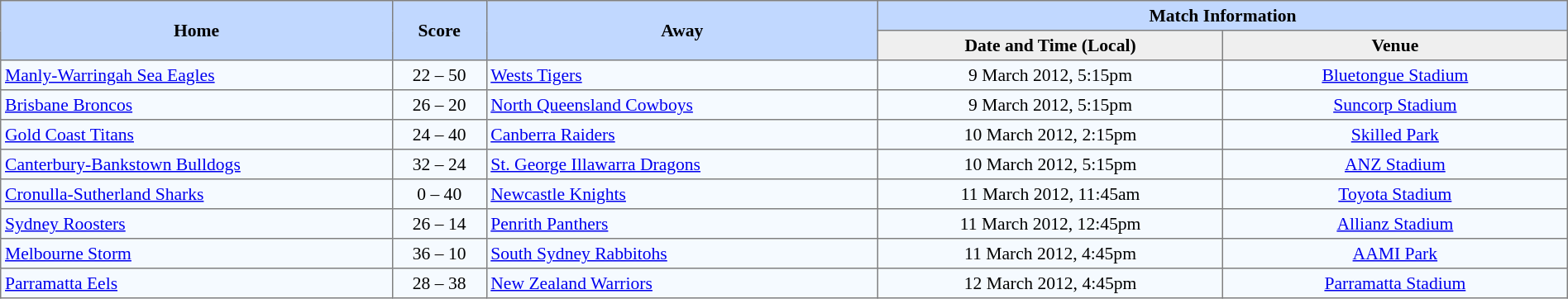<table border="1" cellpadding="3" cellspacing="0" style="border-collapse:collapse; font-size:90%; width:100%;">
<tr bgcolor=#C1D8FF>
<th rowspan=2 width=25%>Home</th>
<th rowspan=2 width=6%>Score</th>
<th rowspan=2 width=25%>Away</th>
<th colspan=6>Match Information</th>
</tr>
<tr bgcolor=#EFEFEF>
<th width=22%>Date and Time (Local)</th>
<th width=22%>Venue</th>
</tr>
<tr style="text-align:center; background:#f5faff;">
<td align=left> <a href='#'>Manly-Warringah Sea Eagles</a></td>
<td>22 – 50</td>
<td align=left> <a href='#'>Wests Tigers</a></td>
<td>9 March 2012, 5:15pm</td>
<td><a href='#'>Bluetongue Stadium</a></td>
</tr>
<tr style="text-align:center; background:#f5faff;">
<td align=left> <a href='#'>Brisbane Broncos</a></td>
<td>26 – 20</td>
<td align=left> <a href='#'>North Queensland Cowboys</a></td>
<td>9 March 2012, 5:15pm</td>
<td><a href='#'>Suncorp Stadium</a></td>
</tr>
<tr style="text-align:center; background:#f5faff;">
<td align=left> <a href='#'>Gold Coast Titans</a></td>
<td>24 – 40</td>
<td align=left> <a href='#'>Canberra Raiders</a></td>
<td>10 March 2012, 2:15pm</td>
<td><a href='#'>Skilled Park</a></td>
</tr>
<tr style="text-align:center; background:#f5faff;">
<td align=left> <a href='#'>Canterbury-Bankstown Bulldogs</a></td>
<td>32 – 24</td>
<td align=left> <a href='#'>St. George Illawarra Dragons</a></td>
<td>10 March 2012, 5:15pm</td>
<td><a href='#'>ANZ Stadium</a></td>
</tr>
<tr style="text-align:center; background:#f5faff;">
<td align=left> <a href='#'>Cronulla-Sutherland Sharks</a></td>
<td>0 – 40</td>
<td align=left> <a href='#'>Newcastle Knights</a></td>
<td>11 March 2012, 11:45am</td>
<td><a href='#'>Toyota Stadium</a></td>
</tr>
<tr style="text-align:center; background:#f5faff;">
<td align=left> <a href='#'>Sydney Roosters</a></td>
<td>26 – 14</td>
<td align=left> <a href='#'>Penrith Panthers</a></td>
<td>11 March 2012, 12:45pm</td>
<td><a href='#'>Allianz Stadium</a></td>
</tr>
<tr style="text-align:center; background:#f5faff;">
<td align=left> <a href='#'>Melbourne Storm</a></td>
<td>36 – 10</td>
<td align=left> <a href='#'>South Sydney Rabbitohs</a></td>
<td>11 March 2012, 4:45pm</td>
<td><a href='#'>AAMI Park</a></td>
</tr>
<tr style="text-align:center; background:#f5faff;">
<td align=left> <a href='#'>Parramatta Eels</a></td>
<td>28 – 38</td>
<td align=left> <a href='#'>New Zealand Warriors</a></td>
<td>12 March 2012, 4:45pm</td>
<td><a href='#'>Parramatta Stadium</a></td>
</tr>
</table>
